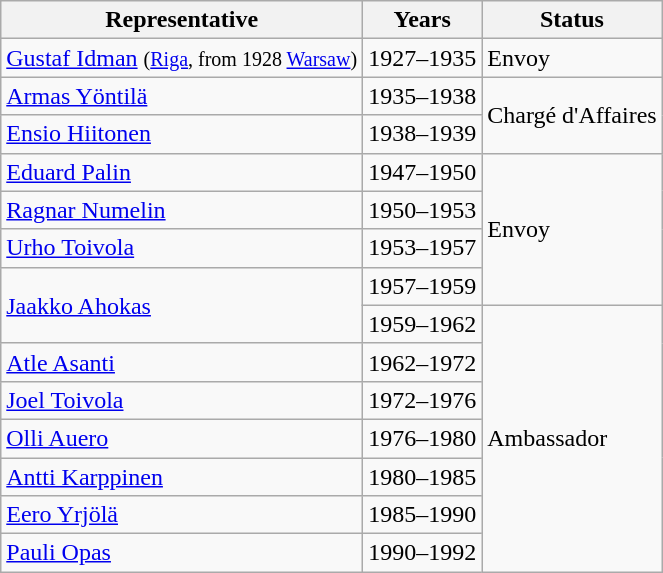<table class="wikitable sortable">
<tr>
<th>Representative</th>
<th>Years</th>
<th>Status</th>
</tr>
<tr>
<td><a href='#'>Gustaf Idman</a> <small>(<a href='#'>Riga</a>, from 1928 <a href='#'>Warsaw</a>)</small></td>
<td>1927–1935</td>
<td>Envoy</td>
</tr>
<tr>
<td><a href='#'>Armas Yöntilä</a></td>
<td>1935–1938</td>
<td rowspan="2">Chargé d'Affaires</td>
</tr>
<tr>
<td><a href='#'>Ensio Hiitonen</a></td>
<td>1938–1939</td>
</tr>
<tr>
<td><a href='#'>Eduard Palin</a></td>
<td>1947–1950</td>
<td rowspan="4">Envoy</td>
</tr>
<tr>
<td><a href='#'>Ragnar Numelin</a></td>
<td>1950–1953</td>
</tr>
<tr>
<td><a href='#'>Urho Toivola</a></td>
<td>1953–1957</td>
</tr>
<tr>
<td rowspan="2"><a href='#'>Jaakko Ahokas</a></td>
<td>1957–1959</td>
</tr>
<tr>
<td>1959–1962</td>
<td rowspan="7">Ambassador</td>
</tr>
<tr>
<td><a href='#'>Atle Asanti</a></td>
<td>1962–1972</td>
</tr>
<tr>
<td><a href='#'>Joel Toivola</a></td>
<td>1972–1976</td>
</tr>
<tr>
<td><a href='#'>Olli Auero</a></td>
<td>1976–1980</td>
</tr>
<tr>
<td><a href='#'>Antti Karppinen</a></td>
<td>1980–1985</td>
</tr>
<tr>
<td><a href='#'>Eero Yrjölä</a></td>
<td>1985–1990</td>
</tr>
<tr>
<td><a href='#'>Pauli Opas</a></td>
<td>1990–1992</td>
</tr>
</table>
